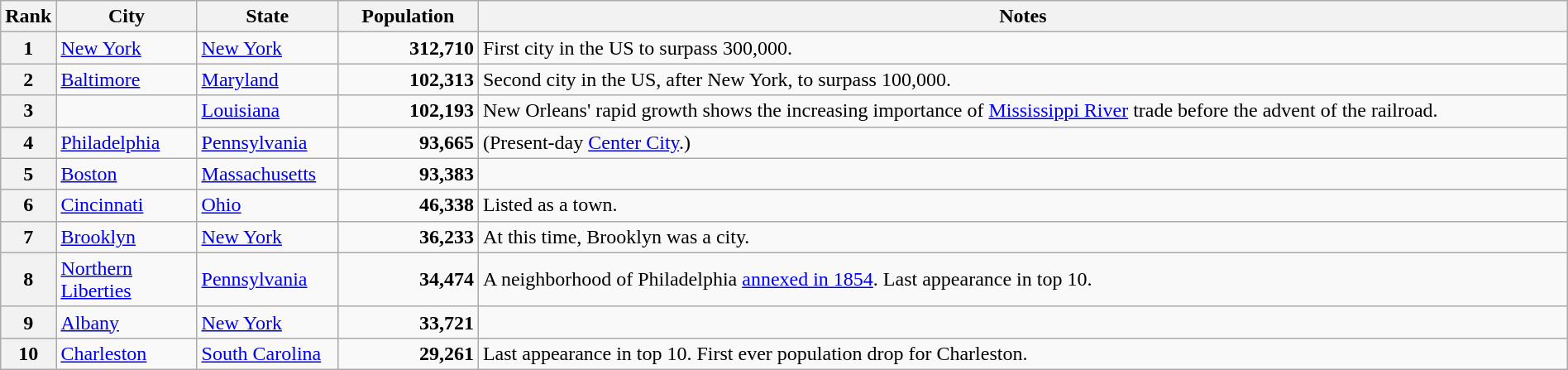<table class="wikitable plainrowheaders" style="width:100%">
<tr>
<th scope="col" style="width:3%;">Rank</th>
<th scope="col" style="width:9%;">City</th>
<th scope="col" style="width:9%;">State</th>
<th scope="col" style="width:9%;">Population</th>
<th scope="col" style="width:70%;">Notes</th>
</tr>
<tr>
<th scope="row">1</th>
<td><a href='#'>New York</a></td>
<td><a href='#'>New York</a></td>
<td align="right"><strong>312,710</strong></td>
<td>First city in the US to surpass 300,000.</td>
</tr>
<tr>
<th scope="row">2</th>
<td><a href='#'>Baltimore</a></td>
<td><a href='#'>Maryland</a></td>
<td align="right"><strong>102,313</strong></td>
<td>Second city in the US, after New York, to surpass 100,000.</td>
</tr>
<tr>
<th scope="row">3</th>
<td></td>
<td><a href='#'>Louisiana</a></td>
<td align="right"><strong>102,193</strong></td>
<td>New Orleans' rapid growth shows the increasing importance of <a href='#'>Mississippi River</a> trade before the advent of the railroad.</td>
</tr>
<tr>
<th scope="row">4</th>
<td><a href='#'>Philadelphia</a></td>
<td><a href='#'>Pennsylvania</a></td>
<td align="right"><strong>93,665</strong></td>
<td>(Present-day <a href='#'>Center City</a>.)</td>
</tr>
<tr>
<th scope="row">5</th>
<td><a href='#'>Boston</a></td>
<td><a href='#'>Massachusetts</a></td>
<td align="right"><strong>93,383</strong></td>
<td></td>
</tr>
<tr>
<th scope="row">6</th>
<td><a href='#'>Cincinnati</a></td>
<td><a href='#'>Ohio</a></td>
<td align="right"><strong>46,338</strong></td>
<td>Listed as a town.</td>
</tr>
<tr>
<th scope="row">7</th>
<td><a href='#'>Brooklyn</a></td>
<td><a href='#'>New York</a></td>
<td align="right"><strong>36,233</strong></td>
<td>At this time, Brooklyn was a city.</td>
</tr>
<tr>
<th scope="row">8</th>
<td><a href='#'>Northern Liberties</a></td>
<td><a href='#'>Pennsylvania</a></td>
<td align="right"><strong>34,474</strong></td>
<td>A neighborhood of Philadelphia <a href='#'>annexed in 1854</a>. Last appearance in top 10.</td>
</tr>
<tr>
<th scope="row">9</th>
<td><a href='#'>Albany</a></td>
<td><a href='#'>New York</a></td>
<td align="right"><strong>33,721</strong></td>
<td></td>
</tr>
<tr>
<th scope="row">10</th>
<td><a href='#'>Charleston</a></td>
<td><a href='#'>South Carolina</a></td>
<td align="right"><strong>29,261</strong></td>
<td>Last appearance in top 10. First ever population drop for Charleston.</td>
</tr>
</table>
